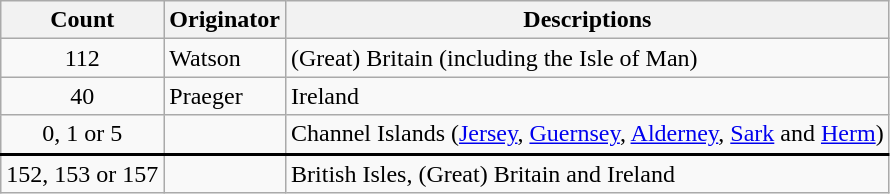<table class="wikitable" border="1">
<tr>
<th>Count</th>
<th>Originator</th>
<th>Descriptions</th>
</tr>
<tr>
<td style="text-align:center">112</td>
<td>Watson</td>
<td>(Great) Britain (including the Isle of Man)</td>
</tr>
<tr>
<td style="text-align:center">40</td>
<td>Praeger</td>
<td>Ireland</td>
</tr>
<tr>
<td style="text-align:center">0, 1 or 5</td>
<td> </td>
<td>Channel Islands (<a href='#'>Jersey</a>, <a href='#'>Guernsey</a>, <a href='#'>Alderney</a>, <a href='#'>Sark</a> and <a href='#'>Herm</a>)</td>
</tr>
<tr style="border-top:solid 2px black">
<td style="text-align:center">152, 153 or 157</td>
<td> </td>
<td>British Isles, (Great) Britain and Ireland</td>
</tr>
</table>
